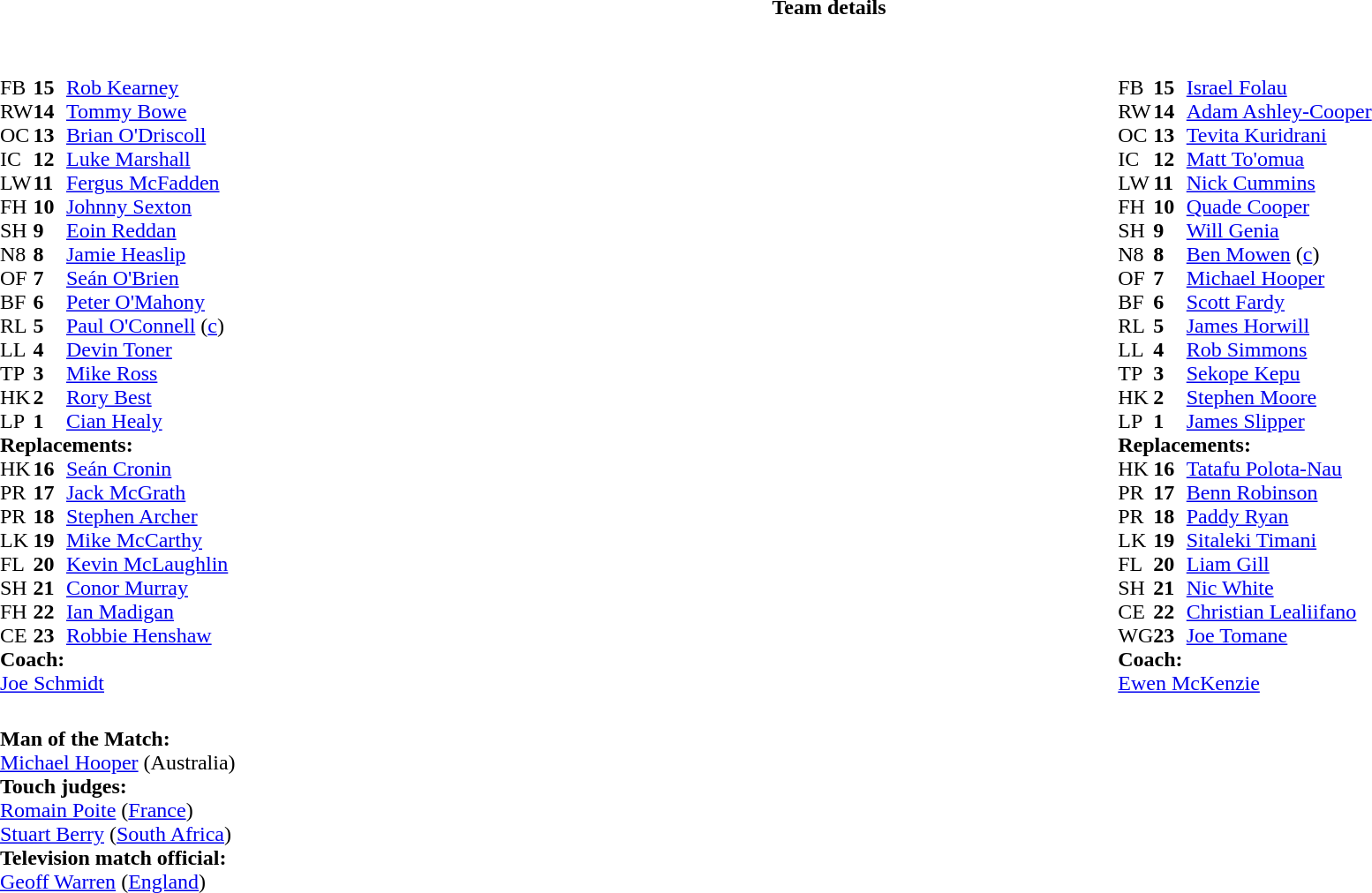<table border="0" width="100%" class="collapsible collapsed">
<tr>
<th>Team details</th>
</tr>
<tr>
<td><br><table width="100%">
<tr>
<td valign="top" width="50%"><br><table style="font-size: 100%" cellspacing="0" cellpadding="0">
<tr>
<th width="25"></th>
<th width="25"></th>
</tr>
<tr>
<td>FB</td>
<td><strong>15</strong></td>
<td><a href='#'>Rob Kearney</a></td>
<td></td>
<td></td>
<td></td>
<td></td>
</tr>
<tr>
<td>RW</td>
<td><strong>14</strong></td>
<td><a href='#'>Tommy Bowe</a></td>
</tr>
<tr>
<td>OC</td>
<td><strong>13</strong></td>
<td><a href='#'>Brian O'Driscoll</a></td>
<td></td>
<td colspan=2></td>
</tr>
<tr>
<td>IC</td>
<td><strong>12</strong></td>
<td><a href='#'>Luke Marshall</a></td>
</tr>
<tr>
<td>LW</td>
<td><strong>11</strong></td>
<td><a href='#'>Fergus McFadden</a></td>
</tr>
<tr>
<td>FH</td>
<td><strong>10</strong></td>
<td><a href='#'>Johnny Sexton</a></td>
<td></td>
<td></td>
</tr>
<tr>
<td>SH</td>
<td><strong>9</strong></td>
<td><a href='#'>Eoin Reddan</a></td>
<td></td>
<td></td>
</tr>
<tr>
<td>N8</td>
<td><strong>8</strong></td>
<td><a href='#'>Jamie Heaslip</a></td>
</tr>
<tr>
<td>OF</td>
<td><strong>7</strong></td>
<td><a href='#'>Seán O'Brien</a></td>
<td></td>
<td></td>
</tr>
<tr>
<td>BF</td>
<td><strong>6</strong></td>
<td><a href='#'>Peter O'Mahony</a></td>
</tr>
<tr>
<td>RL</td>
<td><strong>5</strong></td>
<td><a href='#'>Paul O'Connell</a> (<a href='#'>c</a>)</td>
</tr>
<tr>
<td>LL</td>
<td><strong>4</strong></td>
<td><a href='#'>Devin Toner</a></td>
<td></td>
<td></td>
</tr>
<tr>
<td>TP</td>
<td><strong>3</strong></td>
<td><a href='#'>Mike Ross</a></td>
<td></td>
<td></td>
</tr>
<tr>
<td>HK</td>
<td><strong>2</strong></td>
<td><a href='#'>Rory Best</a></td>
<td></td>
<td></td>
</tr>
<tr>
<td>LP</td>
<td><strong>1</strong></td>
<td><a href='#'>Cian Healy</a></td>
<td></td>
<td></td>
</tr>
<tr>
<td colspan=3><strong>Replacements:</strong></td>
</tr>
<tr>
<td>HK</td>
<td><strong>16</strong></td>
<td><a href='#'>Seán Cronin</a></td>
<td></td>
<td></td>
</tr>
<tr>
<td>PR</td>
<td><strong>17</strong></td>
<td><a href='#'>Jack McGrath</a></td>
<td></td>
<td></td>
</tr>
<tr>
<td>PR</td>
<td><strong>18</strong></td>
<td><a href='#'>Stephen Archer</a></td>
<td></td>
<td></td>
</tr>
<tr>
<td>LK</td>
<td><strong>19</strong></td>
<td><a href='#'>Mike McCarthy</a></td>
<td></td>
<td></td>
</tr>
<tr>
<td>FL</td>
<td><strong>20</strong></td>
<td><a href='#'>Kevin McLaughlin</a></td>
<td></td>
<td></td>
</tr>
<tr>
<td>SH</td>
<td><strong>21</strong></td>
<td><a href='#'>Conor Murray</a></td>
<td></td>
<td></td>
</tr>
<tr>
<td>FH</td>
<td><strong>22</strong></td>
<td><a href='#'>Ian Madigan</a></td>
<td></td>
<td></td>
</tr>
<tr>
<td>CE</td>
<td><strong>23</strong></td>
<td><a href='#'>Robbie Henshaw</a></td>
<td></td>
<td></td>
<td></td>
<td></td>
</tr>
<tr>
<td colspan=3><strong>Coach:</strong></td>
</tr>
<tr>
<td colspan="4"> <a href='#'>Joe Schmidt</a></td>
</tr>
</table>
</td>
<td valign="top" width="50%"><br><table style="font-size: 100%" cellspacing="0" cellpadding="0" align="center">
<tr>
<th width="25"></th>
<th width="25"></th>
</tr>
<tr>
<td>FB</td>
<td><strong>15</strong></td>
<td><a href='#'>Israel Folau</a></td>
</tr>
<tr>
<td>RW</td>
<td><strong>14</strong></td>
<td><a href='#'>Adam Ashley-Cooper</a></td>
<td></td>
<td></td>
</tr>
<tr>
<td>OC</td>
<td><strong>13</strong></td>
<td><a href='#'>Tevita Kuridrani</a></td>
<td></td>
</tr>
<tr>
<td>IC</td>
<td><strong>12</strong></td>
<td><a href='#'>Matt To'omua</a></td>
</tr>
<tr>
<td>LW</td>
<td><strong>11</strong></td>
<td><a href='#'>Nick Cummins</a></td>
</tr>
<tr>
<td>FH</td>
<td><strong>10</strong></td>
<td><a href='#'>Quade Cooper</a></td>
<td></td>
<td></td>
</tr>
<tr>
<td>SH</td>
<td><strong>9</strong></td>
<td><a href='#'>Will Genia</a></td>
<td></td>
<td></td>
</tr>
<tr>
<td>N8</td>
<td><strong>8</strong></td>
<td><a href='#'>Ben Mowen</a> (<a href='#'>c</a>)</td>
</tr>
<tr>
<td>OF</td>
<td><strong>7</strong></td>
<td><a href='#'>Michael Hooper</a></td>
<td></td>
<td></td>
</tr>
<tr>
<td>BF</td>
<td><strong>6</strong></td>
<td><a href='#'>Scott Fardy</a></td>
</tr>
<tr>
<td>RL</td>
<td><strong>5</strong></td>
<td><a href='#'>James Horwill</a></td>
<td></td>
<td></td>
</tr>
<tr>
<td>LL</td>
<td><strong>4</strong></td>
<td><a href='#'>Rob Simmons</a></td>
</tr>
<tr>
<td>TP</td>
<td><strong>3</strong></td>
<td><a href='#'>Sekope Kepu</a></td>
<td></td>
<td></td>
</tr>
<tr>
<td>HK</td>
<td><strong>2</strong></td>
<td><a href='#'>Stephen Moore</a></td>
<td></td>
<td></td>
</tr>
<tr>
<td>LP</td>
<td><strong>1</strong></td>
<td><a href='#'>James Slipper</a></td>
<td></td>
<td></td>
</tr>
<tr>
<td colspan=3><strong>Replacements:</strong></td>
</tr>
<tr>
<td>HK</td>
<td><strong>16</strong></td>
<td><a href='#'>Tatafu Polota-Nau</a></td>
<td></td>
<td></td>
</tr>
<tr>
<td>PR</td>
<td><strong>17</strong></td>
<td><a href='#'>Benn Robinson</a></td>
<td></td>
<td></td>
</tr>
<tr>
<td>PR</td>
<td><strong>18</strong></td>
<td><a href='#'>Paddy Ryan</a></td>
<td></td>
<td></td>
</tr>
<tr>
<td>LK</td>
<td><strong>19</strong></td>
<td><a href='#'>Sitaleki Timani</a></td>
<td></td>
<td></td>
</tr>
<tr>
<td>FL</td>
<td><strong>20</strong></td>
<td><a href='#'>Liam Gill</a></td>
<td></td>
<td></td>
</tr>
<tr>
<td>SH</td>
<td><strong>21</strong></td>
<td><a href='#'>Nic White</a></td>
<td></td>
<td></td>
</tr>
<tr>
<td>CE</td>
<td><strong>22</strong></td>
<td><a href='#'>Christian Lealiifano</a></td>
<td></td>
<td></td>
</tr>
<tr>
<td>WG</td>
<td><strong>23</strong></td>
<td><a href='#'>Joe Tomane</a></td>
<td></td>
<td></td>
</tr>
<tr>
<td colspan=3><strong>Coach:</strong></td>
</tr>
<tr>
<td colspan="4"> <a href='#'>Ewen McKenzie</a></td>
</tr>
</table>
</td>
</tr>
</table>
<table width=100% style="font-size: 100%">
<tr>
<td><br><strong>Man of the Match:</strong>
<br><a href='#'>Michael Hooper</a> (Australia)<br><strong>Touch judges:</strong>
<br><a href='#'>Romain Poite</a> (<a href='#'>France</a>)
<br><a href='#'>Stuart Berry</a> (<a href='#'>South Africa</a>)
<br><strong>Television match official:</strong>
<br><a href='#'>Geoff Warren</a> (<a href='#'>England</a>)</td>
</tr>
</table>
</td>
</tr>
</table>
